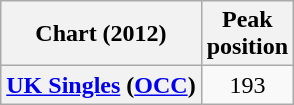<table class="wikitable sortable plainrowheaders" style="text-align:center">
<tr>
<th scope="col">Chart (2012)</th>
<th scope="col">Peak<br>position</th>
</tr>
<tr>
<th scope="row"><a href='#'>UK Singles</a> (<a href='#'>OCC</a>)</th>
<td style="text-align:center;">193</td>
</tr>
</table>
